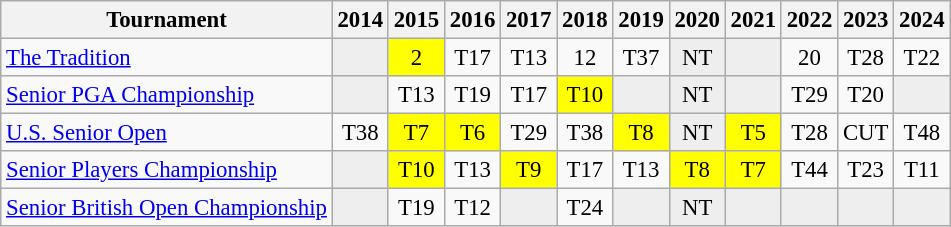<table class="wikitable" style="font-size:95%;text-align:center;">
<tr>
<th>Tournament</th>
<th>2014</th>
<th>2015</th>
<th>2016</th>
<th>2017</th>
<th>2018</th>
<th>2019</th>
<th>2020</th>
<th>2021</th>
<th>2022</th>
<th>2023</th>
<th>2024</th>
</tr>
<tr>
<td align=left><a href='#'>The Tradition</a></td>
<td style="background:#eeeeee;"></td>
<td style="background:yellow;">2</td>
<td>T17</td>
<td>T13</td>
<td>12</td>
<td>T37</td>
<td style="background:#eeeeee;">NT</td>
<td style="background:#eeeeee;"></td>
<td>20</td>
<td>T28</td>
<td>T22</td>
</tr>
<tr>
<td align=left><a href='#'>Senior PGA Championship</a></td>
<td style="background:#eeeeee;"></td>
<td>T13</td>
<td>T19</td>
<td>T17</td>
<td style="background:yellow;">T10</td>
<td style="background:#eeeeee;"></td>
<td style="background:#eeeeee;">NT</td>
<td style="background:#eeeeee;"></td>
<td>T29</td>
<td>T20</td>
<td style="background:#eeeeee;"></td>
</tr>
<tr>
<td align=left><a href='#'>U.S. Senior Open</a></td>
<td>T38</td>
<td style="background:yellow;">T7</td>
<td style="background:yellow;">T6</td>
<td>T29</td>
<td>T38</td>
<td style="background:yellow;">T8</td>
<td style="background:#eeeeee;">NT</td>
<td style="background:yellow;">T5</td>
<td>T28</td>
<td>CUT</td>
<td>T48</td>
</tr>
<tr>
<td align=left><a href='#'>Senior Players Championship</a></td>
<td style="background:#eeeeee;"></td>
<td style="background:yellow;">T10</td>
<td>T13</td>
<td style="background:yellow;">T9</td>
<td>T17</td>
<td>T13</td>
<td style="background:yellow;">T8</td>
<td style="background:yellow;">T7</td>
<td>T44</td>
<td>T23</td>
<td>T11</td>
</tr>
<tr>
<td align=left><a href='#'>Senior British Open Championship</a></td>
<td style="background:#eeeeee;"></td>
<td>T19</td>
<td>T12</td>
<td style="background:#eeeeee;"></td>
<td>T24</td>
<td style="background:#eeeeee;"></td>
<td style="background:#eeeeee;">NT</td>
<td style="background:#eeeeee;"></td>
<td style="background:#eeeeee;"></td>
<td style="background:#eeeeee;"></td>
<td style="background:#eeeeee;"></td>
</tr>
</table>
